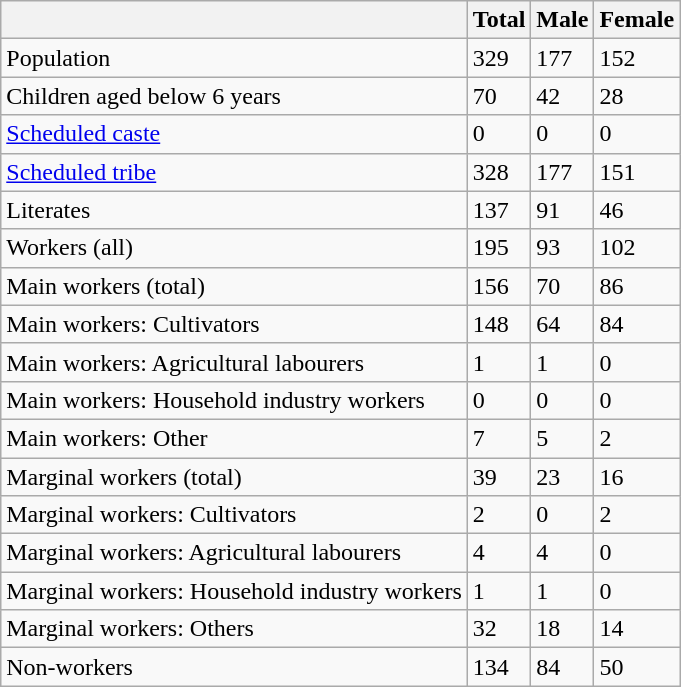<table class="wikitable sortable">
<tr>
<th></th>
<th>Total</th>
<th>Male</th>
<th>Female</th>
</tr>
<tr>
<td>Population</td>
<td>329</td>
<td>177</td>
<td>152</td>
</tr>
<tr>
<td>Children aged below 6 years</td>
<td>70</td>
<td>42</td>
<td>28</td>
</tr>
<tr>
<td><a href='#'>Scheduled caste</a></td>
<td>0</td>
<td>0</td>
<td>0</td>
</tr>
<tr>
<td><a href='#'>Scheduled tribe</a></td>
<td>328</td>
<td>177</td>
<td>151</td>
</tr>
<tr>
<td>Literates</td>
<td>137</td>
<td>91</td>
<td>46</td>
</tr>
<tr>
<td>Workers (all)</td>
<td>195</td>
<td>93</td>
<td>102</td>
</tr>
<tr>
<td>Main workers (total)</td>
<td>156</td>
<td>70</td>
<td>86</td>
</tr>
<tr>
<td>Main workers: Cultivators</td>
<td>148</td>
<td>64</td>
<td>84</td>
</tr>
<tr>
<td>Main workers: Agricultural labourers</td>
<td>1</td>
<td>1</td>
<td>0</td>
</tr>
<tr>
<td>Main workers: Household industry workers</td>
<td>0</td>
<td>0</td>
<td>0</td>
</tr>
<tr>
<td>Main workers: Other</td>
<td>7</td>
<td>5</td>
<td>2</td>
</tr>
<tr>
<td>Marginal workers (total)</td>
<td>39</td>
<td>23</td>
<td>16</td>
</tr>
<tr>
<td>Marginal workers: Cultivators</td>
<td>2</td>
<td>0</td>
<td>2</td>
</tr>
<tr>
<td>Marginal workers: Agricultural labourers</td>
<td>4</td>
<td>4</td>
<td>0</td>
</tr>
<tr>
<td>Marginal workers: Household industry workers</td>
<td>1</td>
<td>1</td>
<td>0</td>
</tr>
<tr>
<td>Marginal workers: Others</td>
<td>32</td>
<td>18</td>
<td>14</td>
</tr>
<tr>
<td>Non-workers</td>
<td>134</td>
<td>84</td>
<td>50</td>
</tr>
</table>
